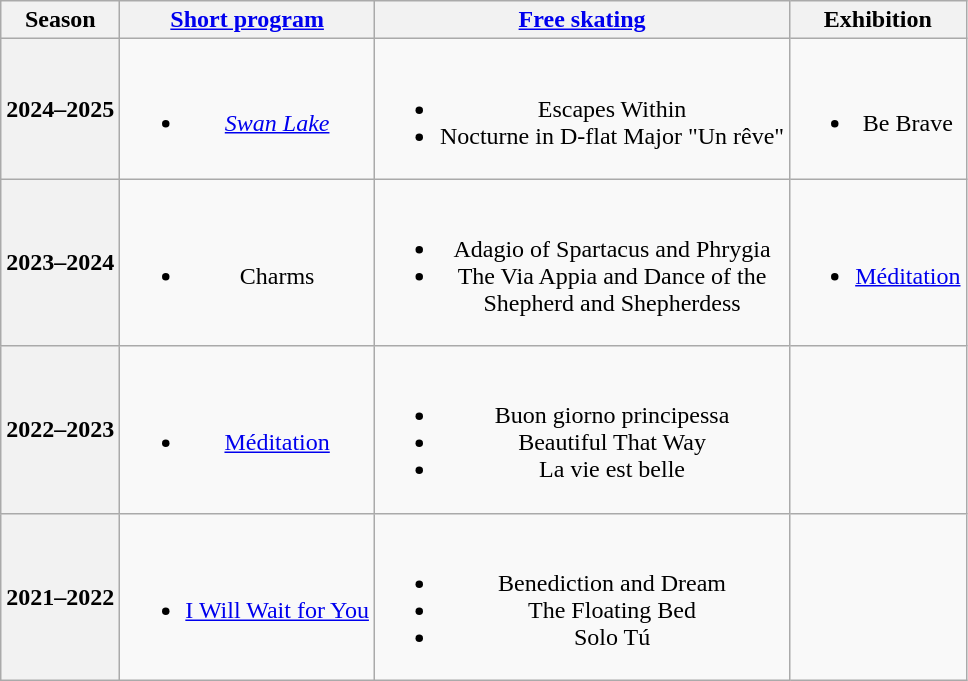<table class="wikitable" style="text-align:center">
<tr>
<th>Season</th>
<th><a href='#'>Short program</a></th>
<th><a href='#'>Free skating</a></th>
<th>Exhibition</th>
</tr>
<tr>
<th>2024–2025 <br> </th>
<td><br><ul><li><em><a href='#'>Swan Lake</a></em> <br> </li></ul></td>
<td><br><ul><li>Escapes Within <br></li><li>Nocturne in D-flat Major "Un rêve" <br> </li></ul></td>
<td><br><ul><li>Be Brave <br> </li></ul></td>
</tr>
<tr>
<th>2023–2024 <br> </th>
<td><br><ul><li>Charms <br> </li></ul></td>
<td><br><ul><li>Adagio of Spartacus and Phrygia</li><li>The Via Appia and Dance of the <br>Shepherd and Shepherdess <br> </li></ul></td>
<td><br><ul><li><a href='#'>Méditation</a> <br> </li></ul></td>
</tr>
<tr>
<th>2022–2023 <br> </th>
<td><br><ul><li><a href='#'>Méditation</a> <br> </li></ul></td>
<td><br><ul><li>Buon giorno principessa <br> </li><li>Beautiful That Way <br> </li><li>La vie est belle <br> </li></ul></td>
<td></td>
</tr>
<tr>
<th>2021–2022 <br> </th>
<td><br><ul><li><a href='#'>I Will Wait for You</a> <br> </li></ul></td>
<td><br><ul><li>Benediction and Dream</li><li>The Floating Bed</li><li>Solo Tú <br> </li></ul></td>
<td></td>
</tr>
</table>
